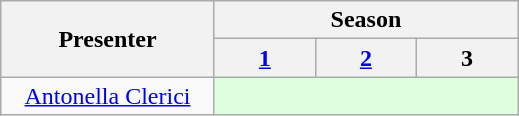<table class="wikitable" style="text-align:center; width: auto">
<tr>
<th rowspan="2" width="135">Presenter</th>
<th colspan="3">Season</th>
</tr>
<tr>
<th width="60"><a href='#'>1</a></th>
<th width="60"><a href='#'>2</a></th>
<th width="60">3</th>
</tr>
<tr>
<td><a href='#'>Antonella Clerici</a></td>
<td colspan="3" style="background:#ddffdd"></td>
</tr>
</table>
